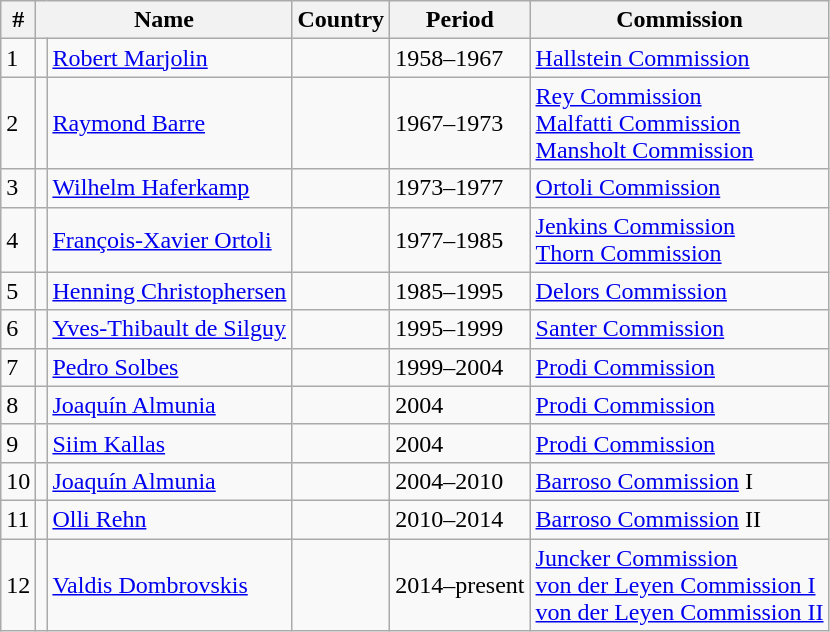<table class="wikitable">
<tr>
<th>#</th>
<th colspan=2>Name</th>
<th>Country</th>
<th>Period</th>
<th>Commission</th>
</tr>
<tr>
<td>1</td>
<td></td>
<td><a href='#'>Robert Marjolin</a></td>
<td></td>
<td>1958–1967</td>
<td><a href='#'>Hallstein Commission</a></td>
</tr>
<tr>
<td>2</td>
<td></td>
<td><a href='#'>Raymond Barre</a></td>
<td></td>
<td>1967–1973</td>
<td><a href='#'>Rey Commission</a><br><a href='#'>Malfatti Commission</a><br><a href='#'>Mansholt Commission</a></td>
</tr>
<tr>
<td>3</td>
<td></td>
<td><a href='#'>Wilhelm Haferkamp</a></td>
<td></td>
<td>1973–1977</td>
<td><a href='#'>Ortoli Commission</a></td>
</tr>
<tr>
<td>4</td>
<td></td>
<td><a href='#'>François-Xavier Ortoli</a></td>
<td></td>
<td>1977–1985</td>
<td><a href='#'>Jenkins Commission</a><br><a href='#'>Thorn Commission</a></td>
</tr>
<tr>
<td>5</td>
<td></td>
<td><a href='#'>Henning Christophersen</a></td>
<td></td>
<td>1985–1995</td>
<td><a href='#'>Delors Commission</a></td>
</tr>
<tr>
<td>6</td>
<td></td>
<td><a href='#'>Yves-Thibault de Silguy</a></td>
<td></td>
<td>1995–1999</td>
<td><a href='#'>Santer Commission</a></td>
</tr>
<tr>
<td>7</td>
<td></td>
<td><a href='#'>Pedro Solbes</a></td>
<td></td>
<td>1999–2004</td>
<td><a href='#'>Prodi Commission</a></td>
</tr>
<tr>
<td>8</td>
<td></td>
<td><a href='#'>Joaquín Almunia</a></td>
<td></td>
<td>2004</td>
<td><a href='#'>Prodi Commission</a></td>
</tr>
<tr>
<td>9</td>
<td></td>
<td><a href='#'>Siim Kallas</a></td>
<td></td>
<td>2004</td>
<td><a href='#'>Prodi Commission</a></td>
</tr>
<tr>
<td>10</td>
<td></td>
<td><a href='#'>Joaquín Almunia</a></td>
<td></td>
<td>2004–2010</td>
<td><a href='#'>Barroso Commission</a> I</td>
</tr>
<tr>
<td>11</td>
<td></td>
<td><a href='#'>Olli Rehn</a></td>
<td></td>
<td>2010–2014</td>
<td><a href='#'>Barroso Commission</a> II</td>
</tr>
<tr>
<td>12</td>
<td></td>
<td><a href='#'>Valdis Dombrovskis</a></td>
<td></td>
<td>2014–present</td>
<td><a href='#'>Juncker Commission</a><br><a href='#'>von der Leyen Commission I</a><br><a href='#'>von der Leyen Commission II</a></td>
</tr>
</table>
